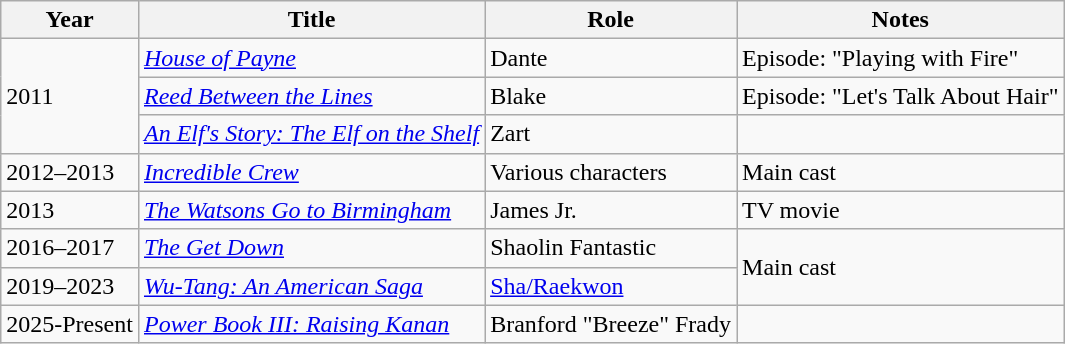<table class="wikitable">
<tr>
<th>Year</th>
<th>Title</th>
<th>Role</th>
<th>Notes</th>
</tr>
<tr>
<td rowspan="3">2011</td>
<td><em><a href='#'>House of Payne</a></em></td>
<td>Dante</td>
<td>Episode: "Playing with Fire"</td>
</tr>
<tr>
<td><em><a href='#'>Reed Between the Lines</a></em></td>
<td>Blake</td>
<td>Episode: "Let's Talk About Hair"</td>
</tr>
<tr>
<td><em><a href='#'>An Elf's Story: The Elf on the Shelf</a></em></td>
<td>Zart</td>
<td></td>
</tr>
<tr>
<td>2012–2013</td>
<td><em><a href='#'>Incredible Crew</a></em></td>
<td>Various characters</td>
<td>Main cast</td>
</tr>
<tr>
<td>2013</td>
<td><em><a href='#'>The Watsons Go to Birmingham</a></em></td>
<td>James Jr.</td>
<td>TV movie</td>
</tr>
<tr>
<td>2016–2017</td>
<td><em><a href='#'>The Get Down</a></em></td>
<td>Shaolin Fantastic</td>
<td rowspan="2">Main cast</td>
</tr>
<tr>
<td>2019–2023</td>
<td><em><a href='#'>Wu-Tang: An American Saga</a></em></td>
<td><a href='#'>Sha/Raekwon</a></td>
</tr>
<tr>
<td>2025-Present</td>
<td><em><a href='#'>Power Book III: Raising Kanan</a></em></td>
<td>Branford "Breeze" Frady</td>
<td></td>
</tr>
</table>
